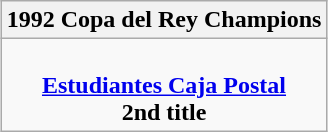<table class=wikitable style="text-align:center; margin:auto">
<tr>
<th>1992 Copa del Rey Champions</th>
</tr>
<tr>
<td><br> <strong><a href='#'>Estudiantes Caja Postal</a></strong> <br> <strong>2nd title</strong></td>
</tr>
</table>
